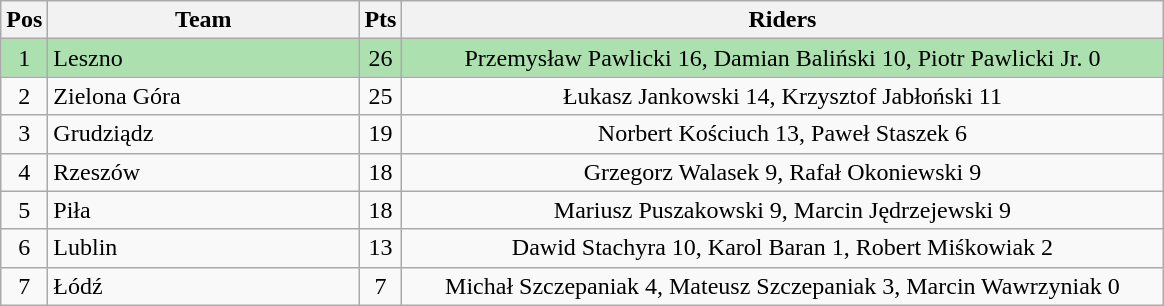<table class="wikitable" style="font-size: 100%">
<tr>
<th width=20>Pos</th>
<th width=200>Team</th>
<th width=20>Pts</th>
<th width=500>Riders</th>
</tr>
<tr align=center style="background:#ACE1AF;">
<td>1</td>
<td align="left">Leszno</td>
<td>26</td>
<td>Przemysław Pawlicki 16, Damian Baliński 10, Piotr Pawlicki Jr. 0</td>
</tr>
<tr align=center>
<td>2</td>
<td align="left">Zielona Góra</td>
<td>25</td>
<td>Łukasz Jankowski 14, Krzysztof Jabłoński 11</td>
</tr>
<tr align=center>
<td>3</td>
<td align="left">Grudziądz</td>
<td>19</td>
<td>Norbert Kościuch 13, Paweł Staszek 6</td>
</tr>
<tr align=center>
<td>4</td>
<td align="left">Rzeszów</td>
<td>18</td>
<td>Grzegorz Walasek 9, Rafał Okoniewski 9</td>
</tr>
<tr align=center>
<td>5</td>
<td align="left">Piła</td>
<td>18</td>
<td>Mariusz Puszakowski 9, Marcin Jędrzejewski 9</td>
</tr>
<tr align=center>
<td>6</td>
<td align="left">Lublin</td>
<td>13</td>
<td>Dawid Stachyra 10, Karol Baran 1, Robert Miśkowiak 2</td>
</tr>
<tr align=center>
<td>7</td>
<td align="left">Łódź</td>
<td>7</td>
<td>Michał Szczepaniak 4, Mateusz Szczepaniak 3, Marcin Wawrzyniak 0</td>
</tr>
</table>
